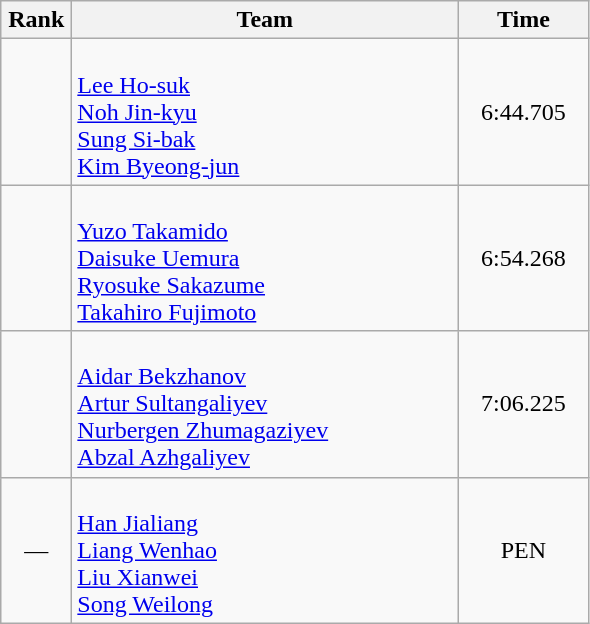<table class=wikitable style="text-align:center">
<tr>
<th width=40>Rank</th>
<th width=250>Team</th>
<th width=80>Time</th>
</tr>
<tr>
<td></td>
<td align=left><br><a href='#'>Lee Ho-suk</a><br><a href='#'>Noh Jin-kyu</a><br><a href='#'>Sung Si-bak</a><br><a href='#'>Kim Byeong-jun</a></td>
<td>6:44.705</td>
</tr>
<tr>
<td></td>
<td align=left><br><a href='#'>Yuzo Takamido</a><br><a href='#'>Daisuke Uemura</a><br><a href='#'>Ryosuke Sakazume</a><br><a href='#'>Takahiro Fujimoto</a></td>
<td>6:54.268</td>
</tr>
<tr>
<td></td>
<td align=left><br><a href='#'>Aidar Bekzhanov</a><br><a href='#'>Artur Sultangaliyev</a><br><a href='#'>Nurbergen Zhumagaziyev</a><br><a href='#'>Abzal Azhgaliyev</a></td>
<td>7:06.225</td>
</tr>
<tr>
<td>—</td>
<td align=left><br><a href='#'>Han Jialiang</a><br><a href='#'>Liang Wenhao</a><br><a href='#'>Liu Xianwei</a><br><a href='#'>Song Weilong</a></td>
<td>PEN</td>
</tr>
</table>
